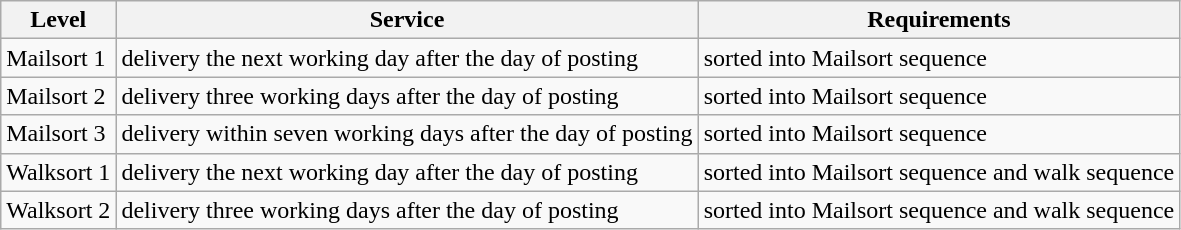<table class="wikitable">
<tr>
<th>Level</th>
<th>Service</th>
<th>Requirements</th>
</tr>
<tr>
<td>Mailsort 1</td>
<td>delivery the next working day after the day of posting</td>
<td>sorted into Mailsort sequence</td>
</tr>
<tr>
<td>Mailsort 2</td>
<td>delivery three working days after the day of posting</td>
<td>sorted into Mailsort sequence</td>
</tr>
<tr>
<td>Mailsort 3</td>
<td>delivery within seven working days after the day of posting</td>
<td>sorted into Mailsort sequence</td>
</tr>
<tr>
<td>Walksort 1</td>
<td>delivery the next working day after the day of posting</td>
<td>sorted into Mailsort sequence and walk sequence</td>
</tr>
<tr>
<td>Walksort 2</td>
<td>delivery three working days after the day of posting</td>
<td>sorted into Mailsort sequence and walk sequence</td>
</tr>
</table>
